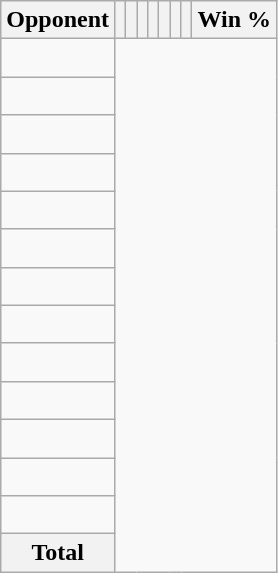<table class="wikitable sortable collapsible collapsed" style="text-align: center;">
<tr>
<th>Opponent</th>
<th></th>
<th></th>
<th></th>
<th></th>
<th></th>
<th></th>
<th></th>
<th>Win %</th>
</tr>
<tr>
<td align="left"><br></td>
</tr>
<tr>
<td align="left"><br></td>
</tr>
<tr>
<td align="left"><br></td>
</tr>
<tr>
<td align="left"><br></td>
</tr>
<tr>
<td align="left"><br></td>
</tr>
<tr>
<td align="left"><br></td>
</tr>
<tr>
<td align="left"><br></td>
</tr>
<tr>
<td align="left"><br></td>
</tr>
<tr>
<td align="left"><br></td>
</tr>
<tr>
<td align="left"><br></td>
</tr>
<tr>
<td align="left"><br></td>
</tr>
<tr>
<td align="left"><br></td>
</tr>
<tr>
<td align="left"><br></td>
</tr>
<tr class="sortbottom">
<th>Total<br></th>
</tr>
</table>
